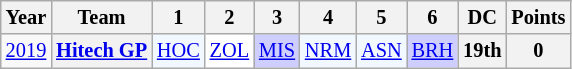<table class="wikitable" style="text-align:center; font-size:85%">
<tr>
<th>Year</th>
<th>Team</th>
<th>1</th>
<th>2</th>
<th>3</th>
<th>4</th>
<th>5</th>
<th>6</th>
<th>DC</th>
<th>Points</th>
</tr>
<tr>
<td><a href='#'>2019</a></td>
<th nowrap><a href='#'>Hitech GP</a></th>
<td style="background:#F1F8FF;"><a href='#'>HOC</a><br></td>
<td style="background:#FFFFFF;"><a href='#'>ZOL</a><br></td>
<td style="background:#CFCFFF;"><a href='#'>MIS</a><br></td>
<td style="background:#F1F8FF;"><a href='#'>NRM</a><br></td>
<td style="background:#F1F8FF;"><a href='#'>ASN</a><br></td>
<td style="background:#CFCFFF;"><a href='#'>BRH</a><br></td>
<th>19th</th>
<th>0</th>
</tr>
</table>
